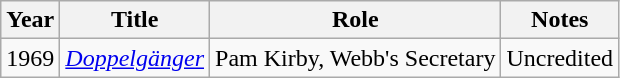<table class="wikitable">
<tr>
<th>Year</th>
<th>Title</th>
<th>Role</th>
<th>Notes</th>
</tr>
<tr>
<td>1969</td>
<td><em><a href='#'>Doppelgänger</a></em></td>
<td>Pam Kirby, Webb's Secretary</td>
<td>Uncredited</td>
</tr>
</table>
